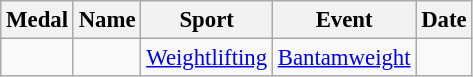<table class="wikitable sortable" style="font-size: 95%;">
<tr>
<th>Medal</th>
<th>Name</th>
<th>Sport</th>
<th>Event</th>
<th>Date</th>
</tr>
<tr>
<td></td>
<td></td>
<td><a href='#'>Weightlifting</a></td>
<td><a href='#'>Bantamweight</a></td>
<td></td>
</tr>
</table>
